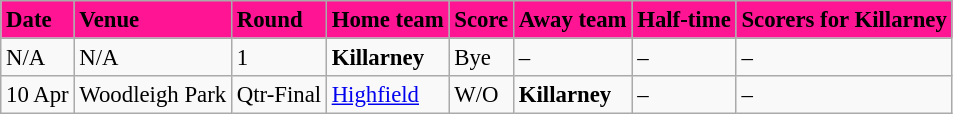<table class="wikitable" style=" float:left; margin:0.5em auto; font-size:95%">
<tr bgcolor="#FF1493">
<td><strong>Date</strong></td>
<td><strong>Venue</strong></td>
<td><strong>Round</strong></td>
<td><strong>Home team</strong></td>
<td><strong>Score</strong></td>
<td><strong>Away team</strong></td>
<td><strong>Half-time</strong></td>
<td><strong>Scorers for Killarney</strong></td>
</tr>
<tr>
<td>N/A</td>
<td>N/A</td>
<td>1</td>
<td><strong>Killarney</strong></td>
<td>Bye</td>
<td>–</td>
<td>–</td>
<td>–</td>
</tr>
<tr>
<td>10 Apr</td>
<td>Woodleigh Park</td>
<td>Qtr-Final</td>
<td><a href='#'>Highfield</a></td>
<td>W/O</td>
<td><strong>Killarney</strong></td>
<td>–</td>
<td>–</td>
</tr>
</table>
